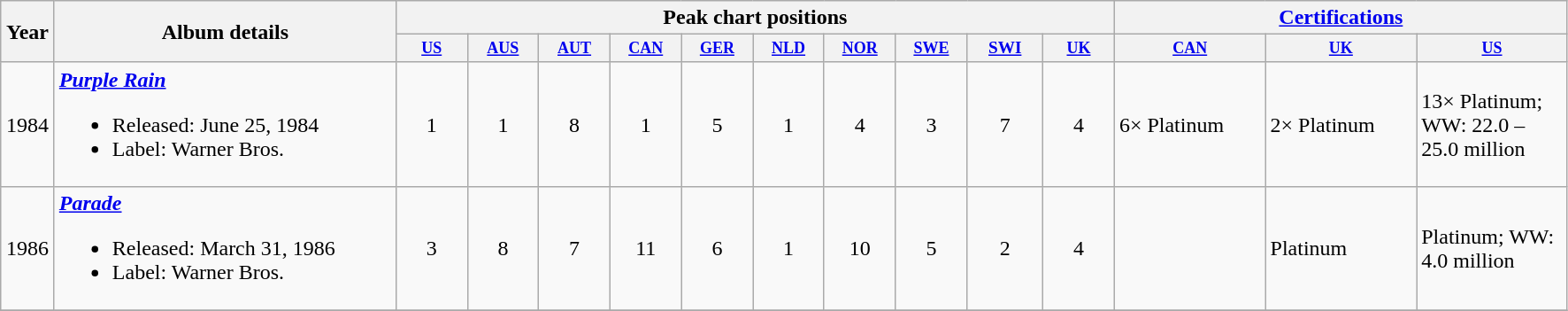<table class="wikitable">
<tr>
<th rowspan="2" width="33">Year</th>
<th rowspan="2" width="250">Album details</th>
<th colspan="10">Peak chart positions</th>
<th colspan="3"><a href='#'>Certifications</a></th>
</tr>
<tr>
<th style="width:4em;font-size:75%"><a href='#'>US</a><br></th>
<th style="width:4em;font-size:75%"><a href='#'>AUS</a><br></th>
<th style="width:4em;font-size:75%"><a href='#'>AUT</a><br></th>
<th style="width:4em;font-size:75%"><a href='#'>CAN</a><br></th>
<th style="width:4em;font-size:75%"><a href='#'>GER</a><br></th>
<th style="width:4em;font-size:75%"><a href='#'>NLD</a><br></th>
<th style="width:4em;font-size:75%"><a href='#'>NOR</a><br></th>
<th style="width:4em;font-size:75%"><a href='#'>SWE</a><br></th>
<th style="width:4em;font-size:80%"><a href='#'>SWI</a><br></th>
<th style="width:4em;font-size:75%"><a href='#'>UK</a><br></th>
<th style="width:9em;font-size:75%"><a href='#'>CAN</a><br></th>
<th style="width:9em;font-size:75%"><a href='#'>UK</a><br></th>
<th style="width:9em;font-size:75%"><a href='#'>US</a><br></th>
</tr>
<tr>
<td align="center">1984</td>
<td align="left"><strong><em><a href='#'>Purple Rain</a></em></strong><br><ul><li>Released: June 25, 1984</li><li>Label: Warner Bros.</li></ul></td>
<td align="center">1</td>
<td align="center">1</td>
<td align="center">8</td>
<td align="center">1<br></td>
<td align="center">5</td>
<td align="center">1</td>
<td align="center">4</td>
<td align="center">3</td>
<td align="center">7</td>
<td align="center">4</td>
<td align="left">6× Platinum</td>
<td align="left">2× Platinum</td>
<td align="left">13× Platinum; WW: 22.0 – 25.0 million</td>
</tr>
<tr>
<td align="center">1986</td>
<td align="left"><strong><em><a href='#'>Parade</a></em></strong><br><ul><li>Released: March 31, 1986</li><li>Label: Warner Bros.</li></ul></td>
<td align="center">3</td>
<td align="center">8</td>
<td align="center">7</td>
<td align="center">11<br></td>
<td align="center">6</td>
<td align="center">1</td>
<td align="center">10</td>
<td align="center">5</td>
<td align="center">2</td>
<td align="center">4</td>
<td align="left"></td>
<td align="left">Platinum</td>
<td align="left">Platinum; WW: 4.0 million</td>
</tr>
<tr>
</tr>
</table>
